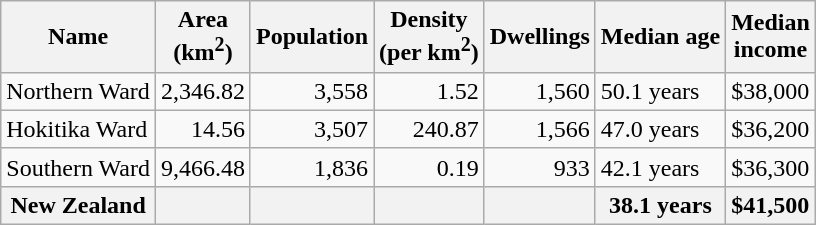<table class="wikitable">
<tr>
<th>Name</th>
<th>Area<br>(km<sup>2</sup>)</th>
<th>Population</th>
<th>Density<br>(per km<sup>2</sup>)</th>
<th>Dwellings</th>
<th>Median age</th>
<th>Median<br>income</th>
</tr>
<tr>
<td>Northern Ward</td>
<td style="text-align:right;">2,346.82</td>
<td style="text-align:right;">3,558</td>
<td style="text-align:right;">1.52</td>
<td style="text-align:right;">1,560</td>
<td>50.1 years</td>
<td>$38,000</td>
</tr>
<tr>
<td>Hokitika Ward</td>
<td style="text-align:right;">14.56</td>
<td style="text-align:right;">3,507</td>
<td style="text-align:right;">240.87</td>
<td style="text-align:right;">1,566</td>
<td>47.0 years</td>
<td>$36,200</td>
</tr>
<tr>
<td>Southern Ward</td>
<td style="text-align:right;">9,466.48</td>
<td style="text-align:right;">1,836</td>
<td style="text-align:right;">0.19</td>
<td style="text-align:right;">933</td>
<td>42.1 years</td>
<td>$36,300</td>
</tr>
<tr>
<th>New Zealand</th>
<th></th>
<th></th>
<th></th>
<th></th>
<th>38.1 years</th>
<th style="text-align:left;">$41,500</th>
</tr>
</table>
